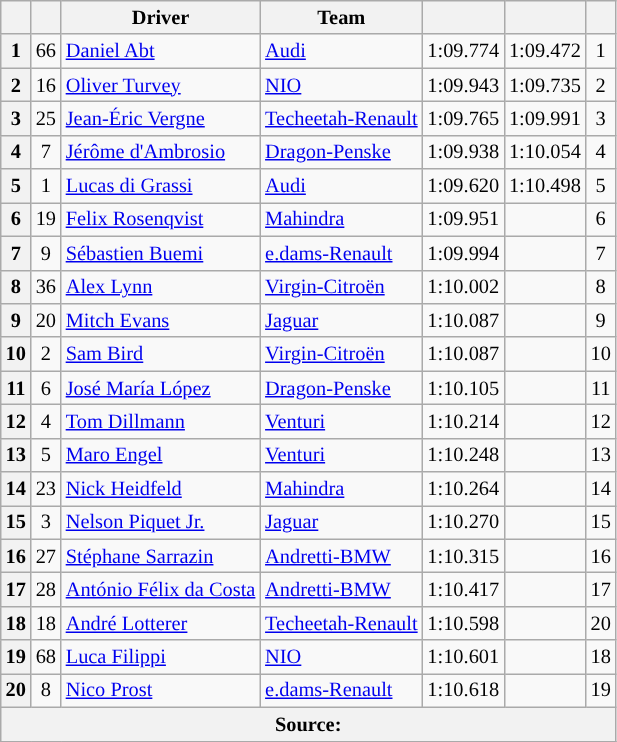<table class="wikitable" style="font-size: 85%">
<tr>
<th scope="col"></th>
<th scope="col"></th>
<th scope="col">Driver</th>
<th scope="col">Team</th>
<th scope="col"></th>
<th scope="col"></th>
<th scope="col"></th>
</tr>
<tr>
<th scope="row">1</th>
<td align="center">66</td>
<td data-sort-value="ABT"> <a href='#'>Daniel Abt</a></td>
<td><a href='#'>Audi</a></td>
<td>1:09.774</td>
<td>1:09.472</td>
<td align="center">1</td>
</tr>
<tr>
<th scope="row">2</th>
<td align="center">16</td>
<td data-sort-value="TUR"> <a href='#'>Oliver Turvey</a></td>
<td><a href='#'>NIO</a></td>
<td>1:09.943</td>
<td>1:09.735</td>
<td align="center">2</td>
</tr>
<tr>
<th scope="row">3</th>
<td align="center">25</td>
<td data-sort-value="VER"> <a href='#'>Jean-Éric Vergne</a></td>
<td><a href='#'>Techeetah-Renault</a></td>
<td>1:09.765</td>
<td>1:09.991</td>
<td align="center">3</td>
</tr>
<tr>
<th scope="row">4</th>
<td align="center">7</td>
<td data-sort-value="DAM"> <a href='#'>Jérôme d'Ambrosio</a></td>
<td><a href='#'>Dragon-Penske</a></td>
<td>1:09.938</td>
<td>1:10.054</td>
<td align="center">4</td>
</tr>
<tr>
<th scope="row">5</th>
<td align="center">1</td>
<td data-sort-value="DIG"> <a href='#'>Lucas di Grassi</a></td>
<td><a href='#'>Audi</a></td>
<td>1:09.620</td>
<td>1:10.498</td>
<td align="center">5</td>
</tr>
<tr>
<th scope="row">6</th>
<td align="center">19</td>
<td data-sort-value="ROS"> <a href='#'>Felix Rosenqvist</a></td>
<td><a href='#'>Mahindra</a></td>
<td>1:09.951</td>
<td></td>
<td align="center">6</td>
</tr>
<tr>
<th scope="row">7</th>
<td align="center">9</td>
<td data-sort-value="BUE"> <a href='#'>Sébastien Buemi</a></td>
<td><a href='#'>e.dams-Renault</a></td>
<td>1:09.994</td>
<td></td>
<td align="center">7</td>
</tr>
<tr>
<th scope="row">8</th>
<td align="center">36</td>
<td data-sort-value="LYN"> <a href='#'>Alex Lynn</a></td>
<td><a href='#'>Virgin-Citroën</a></td>
<td>1:10.002</td>
<td></td>
<td align="center">8</td>
</tr>
<tr>
<th scope="row">9</th>
<td align="center">20</td>
<td data-sort-value="EVA"> <a href='#'>Mitch Evans</a></td>
<td><a href='#'>Jaguar</a></td>
<td>1:10.087</td>
<td></td>
<td align="center">9</td>
</tr>
<tr>
<th scope="row">10</th>
<td align="center">2</td>
<td data-sort-value="BIR"> <a href='#'>Sam Bird</a></td>
<td><a href='#'>Virgin-Citroën</a></td>
<td>1:10.087</td>
<td></td>
<td align="center">10</td>
</tr>
<tr>
<th scope="row">11</th>
<td align="center">6</td>
<td data-sort-value="LOP"> <a href='#'>José María López</a></td>
<td><a href='#'>Dragon-Penske</a></td>
<td>1:10.105</td>
<td></td>
<td align="center">11</td>
</tr>
<tr>
<th scope="row">12</th>
<td align="center">4</td>
<td data-sort-value="DIL"> <a href='#'>Tom Dillmann</a></td>
<td><a href='#'>Venturi</a></td>
<td>1:10.214</td>
<td></td>
<td align="center">12</td>
</tr>
<tr>
<th scope="row">13</th>
<td align="center">5</td>
<td data-sort-value="ENG"> <a href='#'>Maro Engel</a></td>
<td><a href='#'>Venturi</a></td>
<td>1:10.248</td>
<td></td>
<td align="center">13</td>
</tr>
<tr>
<th scope="row">14</th>
<td align="center">23</td>
<td data-sort-value="HEI"> <a href='#'>Nick Heidfeld</a></td>
<td><a href='#'>Mahindra</a></td>
<td>1:10.264</td>
<td></td>
<td align="center">14</td>
</tr>
<tr>
<th scope="row">15</th>
<td align="center">3</td>
<td data-sort-value="PIQ"> <a href='#'>Nelson Piquet Jr.</a></td>
<td><a href='#'>Jaguar</a></td>
<td>1:10.270</td>
<td></td>
<td align="center">15</td>
</tr>
<tr>
<th scope="row">16</th>
<td align="center">27</td>
<td data-sort-value="SAR"> <a href='#'>Stéphane Sarrazin</a></td>
<td><a href='#'>Andretti-BMW</a></td>
<td>1:10.315</td>
<td></td>
<td align="center">16</td>
</tr>
<tr>
<th scope="row">17</th>
<td align="center">28</td>
<td data-sort-value="FDC"> <a href='#'>António Félix da Costa</a></td>
<td><a href='#'>Andretti-BMW</a></td>
<td>1:10.417</td>
<td></td>
<td align="center">17</td>
</tr>
<tr>
<th scope="row">18</th>
<td align="center">18</td>
<td data-sort-value="LOT"> <a href='#'>André Lotterer</a></td>
<td><a href='#'>Techeetah-Renault</a></td>
<td>1:10.598</td>
<td></td>
<td align="center">20</td>
</tr>
<tr>
<th scope="row">19</th>
<td align="center">68</td>
<td data-sort-value="FIL"> <a href='#'>Luca Filippi</a></td>
<td><a href='#'>NIO</a></td>
<td>1:10.601</td>
<td></td>
<td align="center">18</td>
</tr>
<tr>
<th scope="row">20</th>
<td align="center">8</td>
<td data-sort-value="PRO"> <a href='#'>Nico Prost</a></td>
<td><a href='#'>e.dams-Renault</a></td>
<td>1:10.618</td>
<td></td>
<td align="center">19</td>
</tr>
<tr>
<th colspan="7">Source:</th>
</tr>
<tr>
</tr>
</table>
